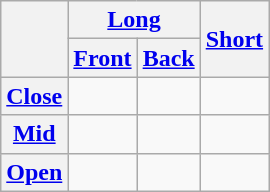<table class="wikitable">
<tr>
<th rowspan="2"></th>
<th colspan="2"><a href='#'>Long</a></th>
<th rowspan="2"><a href='#'>Short</a></th>
</tr>
<tr>
<th><a href='#'>Front</a></th>
<th><a href='#'>Back</a></th>
</tr>
<tr>
<th><a href='#'>Close</a></th>
<td align="center"></td>
<td align="center"></td>
<td></td>
</tr>
<tr>
<th><a href='#'>Mid</a></th>
<td></td>
<td></td>
<td align="center"></td>
</tr>
<tr>
<th><a href='#'>Open</a></th>
<td align="center"></td>
<td align="center"></td>
<td align="center"></td>
</tr>
</table>
